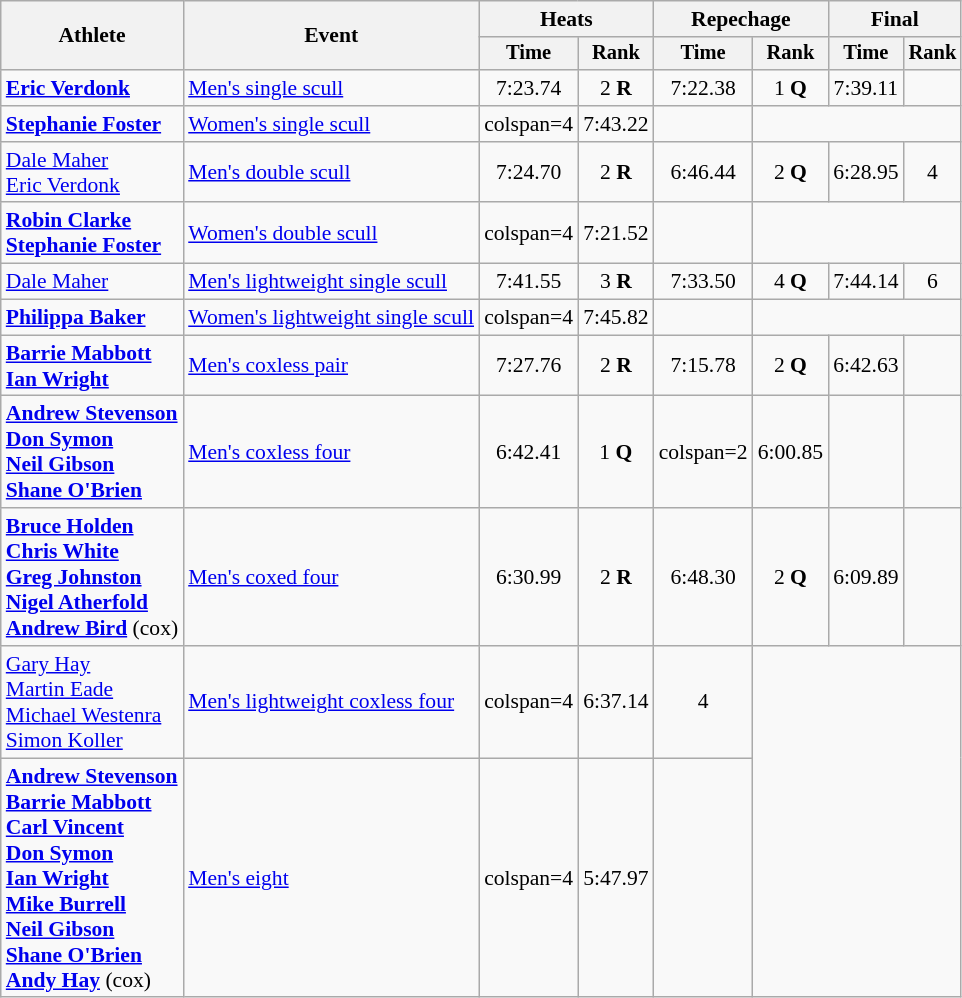<table class="wikitable" style="font-size:90%">
<tr>
<th rowspan="2">Athlete</th>
<th rowspan="2">Event</th>
<th colspan="2">Heats</th>
<th colspan="2">Repechage</th>
<th colspan="2">Final</th>
</tr>
<tr style="font-size:95%">
<th>Time</th>
<th>Rank</th>
<th>Time</th>
<th>Rank</th>
<th>Time</th>
<th>Rank</th>
</tr>
<tr align=center>
<td align=left><strong><a href='#'>Eric Verdonk</a></strong></td>
<td align=left><a href='#'>Men's single scull</a></td>
<td>7:23.74</td>
<td>2 <strong>R</strong></td>
<td>7:22.38</td>
<td>1 <strong>Q</strong></td>
<td>7:39.11</td>
<td></td>
</tr>
<tr align=center>
<td align=left><strong><a href='#'>Stephanie Foster</a></strong></td>
<td align=left><a href='#'>Women's single scull</a></td>
<td>colspan=4 </td>
<td>7:43.22 </td>
<td></td>
</tr>
<tr align=center>
<td align=left><a href='#'>Dale Maher</a><br><a href='#'>Eric Verdonk</a></td>
<td align=left><a href='#'>Men's double scull</a></td>
<td>7:24.70</td>
<td>2 <strong>R</strong></td>
<td>6:46.44</td>
<td>2 <strong>Q</strong></td>
<td>6:28.95</td>
<td>4</td>
</tr>
<tr align=center>
<td align=left><strong><a href='#'>Robin Clarke</a><br><a href='#'>Stephanie Foster</a></strong></td>
<td align=left><a href='#'>Women's double scull</a></td>
<td>colspan=4 </td>
<td>7:21.52</td>
<td></td>
</tr>
<tr align=center>
<td align=left><a href='#'>Dale Maher</a></td>
<td align=left><a href='#'>Men's lightweight single scull</a></td>
<td>7:41.55</td>
<td>3 <strong>R</strong></td>
<td>7:33.50</td>
<td>4 <strong>Q</strong></td>
<td>7:44.14</td>
<td>6</td>
</tr>
<tr align=center>
<td align=left><strong><a href='#'>Philippa Baker</a></strong></td>
<td align=left><a href='#'>Women's lightweight single scull</a></td>
<td>colspan=4 </td>
<td>7:45.82</td>
<td></td>
</tr>
<tr align=center>
<td align=left><strong><a href='#'>Barrie Mabbott</a><br><a href='#'>Ian Wright</a></strong></td>
<td align=left><a href='#'>Men's coxless pair</a></td>
<td>7:27.76</td>
<td>2 <strong>R</strong></td>
<td>7:15.78</td>
<td>2 <strong>Q</strong></td>
<td>6:42.63</td>
<td></td>
</tr>
<tr align=center>
<td align=left><strong><a href='#'>Andrew Stevenson</a><br><a href='#'>Don Symon</a><br><a href='#'>Neil Gibson</a><br><a href='#'>Shane O'Brien</a></strong></td>
<td align=left><a href='#'>Men's coxless four</a></td>
<td>6:42.41</td>
<td>1 <strong>Q</strong></td>
<td>colspan=2 </td>
<td>6:00.85</td>
<td></td>
</tr>
<tr align=center>
<td align=left><strong><a href='#'>Bruce Holden</a><br><a href='#'>Chris White</a><br><a href='#'>Greg Johnston</a><br><a href='#'>Nigel Atherfold</a><br><a href='#'>Andrew Bird</a></strong> (cox)</td>
<td align=left><a href='#'>Men's coxed four</a></td>
<td>6:30.99</td>
<td>2 <strong>R</strong></td>
<td>6:48.30</td>
<td>2 <strong>Q</strong></td>
<td>6:09.89</td>
<td></td>
</tr>
<tr align=center>
<td align=left><a href='#'>Gary Hay</a><br><a href='#'>Martin Eade</a><br><a href='#'>Michael Westenra</a><br><a href='#'>Simon Koller</a></td>
<td align=left><a href='#'>Men's lightweight coxless four</a></td>
<td>colspan=4 </td>
<td>6:37.14</td>
<td>4</td>
</tr>
<tr align=center>
<td align=left><strong><a href='#'>Andrew Stevenson</a><br><a href='#'>Barrie Mabbott</a><br><a href='#'>Carl Vincent</a><br><a href='#'>Don Symon</a><br><a href='#'>Ian Wright</a><br><a href='#'>Mike Burrell</a><br><a href='#'>Neil Gibson</a><br><a href='#'>Shane O'Brien</a><br><a href='#'>Andy Hay</a></strong> (cox)</td>
<td align=left><a href='#'>Men's eight</a></td>
<td>colspan=4 </td>
<td>5:47.97</td>
<td></td>
</tr>
</table>
